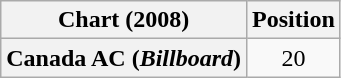<table class="wikitable plainrowheaders" style="text-align:center">
<tr>
<th scope="col">Chart (2008)</th>
<th scope="col">Position</th>
</tr>
<tr>
<th scope="row">Canada AC (<em>Billboard</em>)</th>
<td>20</td>
</tr>
</table>
